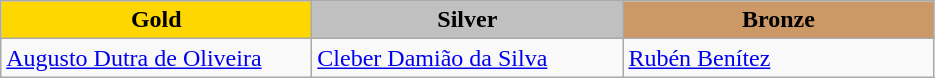<table class="wikitable" style="text-align:left">
<tr align="center">
<td width=200 bgcolor=gold><strong>Gold</strong></td>
<td width=200 bgcolor=silver><strong>Silver</strong></td>
<td width=200 bgcolor=CC9966><strong>Bronze</strong></td>
</tr>
<tr>
<td><a href='#'>Augusto Dutra de Oliveira</a><br><em></em></td>
<td><a href='#'>Cleber Damião da Silva</a><br><em></em></td>
<td><a href='#'>Rubén Benítez</a><br><em></em></td>
</tr>
</table>
